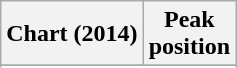<table class="wikitable sortable">
<tr>
<th align="center">Chart (2014)</th>
<th align="center">Peak<br>position</th>
</tr>
<tr>
</tr>
<tr>
</tr>
<tr>
</tr>
</table>
